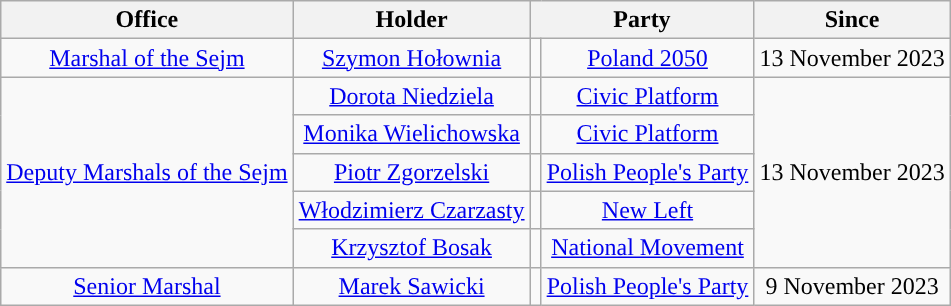<table class="wikitable" width="auto" style="text-align: center">
<tr>
<th>Office</th>
<th>Holder</th>
<th colspan=2>Party</th>
<th>Since</th>
</tr>
<tr>
<td><a href='#'>Marshal of the Sejm</a></td>
<td><a href='#'>Szymon Hołownia</a></td>
<td style="background: "></td>
<td><a href='#'>Poland 2050</a></td>
<td>13 November 2023</td>
</tr>
<tr>
<td rowspan=5><a href='#'>Deputy Marshals of the Sejm</a></td>
<td><a href='#'>Dorota Niedziela</a></td>
<td style="background: "></td>
<td><a href='#'>Civic Platform</a></td>
<td rowspan=5>13 November 2023</td>
</tr>
<tr>
<td><a href='#'>Monika Wielichowska</a></td>
<td style="background: "></td>
<td><a href='#'>Civic Platform</a></td>
</tr>
<tr>
<td><a href='#'>Piotr Zgorzelski</a></td>
<td style="background: "></td>
<td><a href='#'>Polish People's Party</a></td>
</tr>
<tr>
<td><a href='#'>Włodzimierz Czarzasty</a></td>
<td style="background: "></td>
<td><a href='#'>New Left</a></td>
</tr>
<tr>
<td><a href='#'>Krzysztof Bosak</a></td>
<td style="background: "></td>
<td><a href='#'>National Movement</a></td>
</tr>
<tr>
<td><a href='#'>Senior Marshal</a></td>
<td><a href='#'>Marek Sawicki</a></td>
<td style="background: "></td>
<td><a href='#'>Polish People's Party</a></td>
<td>9 November 2023</td>
</tr>
</table>
